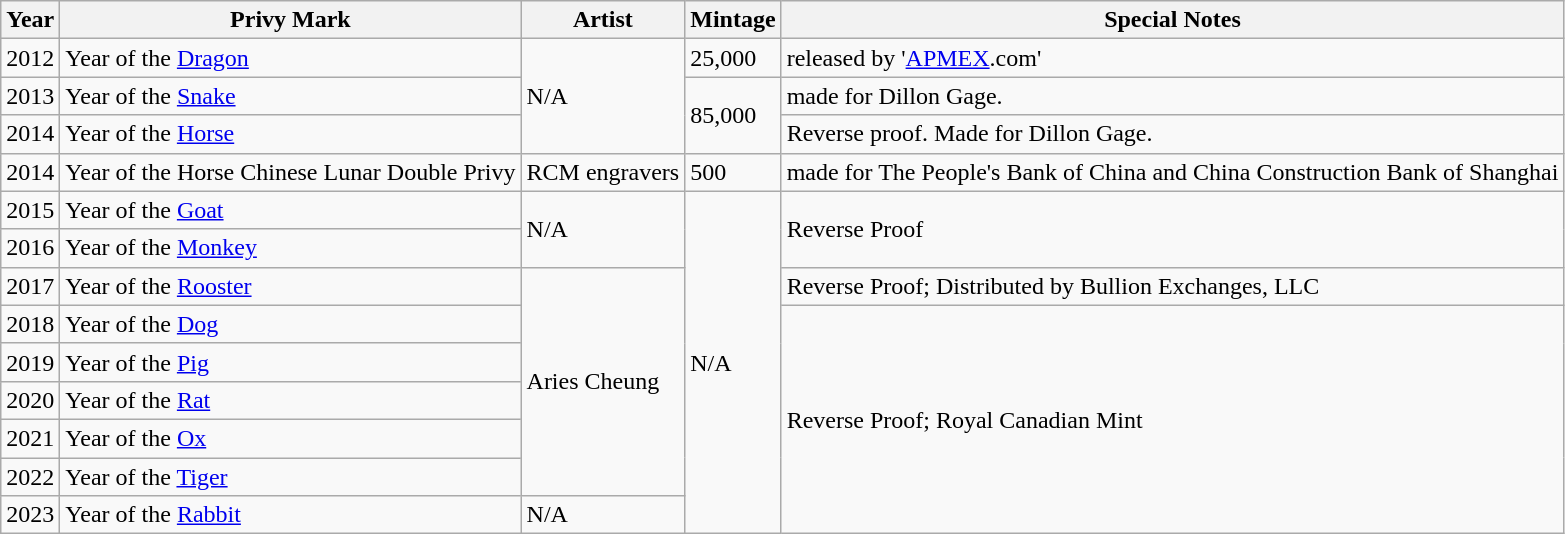<table class="wikitable">
<tr>
<th>Year</th>
<th>Privy Mark</th>
<th>Artist</th>
<th>Mintage</th>
<th>Special Notes</th>
</tr>
<tr>
<td>2012</td>
<td>Year of the <a href='#'>Dragon</a></td>
<td rowspan="3">N/A</td>
<td>25,000</td>
<td>released by '<a href='#'>APMEX</a>.com'</td>
</tr>
<tr>
<td>2013</td>
<td>Year of the <a href='#'>Snake</a></td>
<td rowspan="2">85,000</td>
<td>made for Dillon Gage.</td>
</tr>
<tr>
<td>2014</td>
<td>Year of the <a href='#'>Horse</a></td>
<td>Reverse proof. Made for Dillon Gage.</td>
</tr>
<tr>
<td>2014</td>
<td>Year of the Horse Chinese Lunar Double Privy</td>
<td>RCM engravers</td>
<td>500</td>
<td>made for The People's Bank of China and China Construction Bank of Shanghai</td>
</tr>
<tr>
<td>2015</td>
<td>Year of the <a href='#'>Goat</a></td>
<td rowspan="2">N/A</td>
<td rowspan="9">N/A</td>
<td rowspan="2">Reverse Proof</td>
</tr>
<tr>
<td>2016</td>
<td>Year of the <a href='#'>Monkey</a></td>
</tr>
<tr>
<td>2017</td>
<td>Year of the <a href='#'>Rooster</a></td>
<td rowspan="6">Aries Cheung</td>
<td>Reverse Proof; Distributed by Bullion Exchanges, LLC</td>
</tr>
<tr>
<td>2018</td>
<td>Year of the <a href='#'>Dog</a></td>
<td rowspan="6">Reverse Proof; Royal Canadian Mint</td>
</tr>
<tr>
<td>2019</td>
<td>Year of the <a href='#'>Pig</a></td>
</tr>
<tr>
<td>2020</td>
<td>Year of the <a href='#'>Rat</a></td>
</tr>
<tr>
<td>2021</td>
<td>Year of the <a href='#'>Ox</a></td>
</tr>
<tr>
<td>2022</td>
<td>Year of the <a href='#'>Tiger</a></td>
</tr>
<tr>
<td>2023</td>
<td>Year of the <a href='#'>Rabbit</a></td>
<td>N/A</td>
</tr>
</table>
